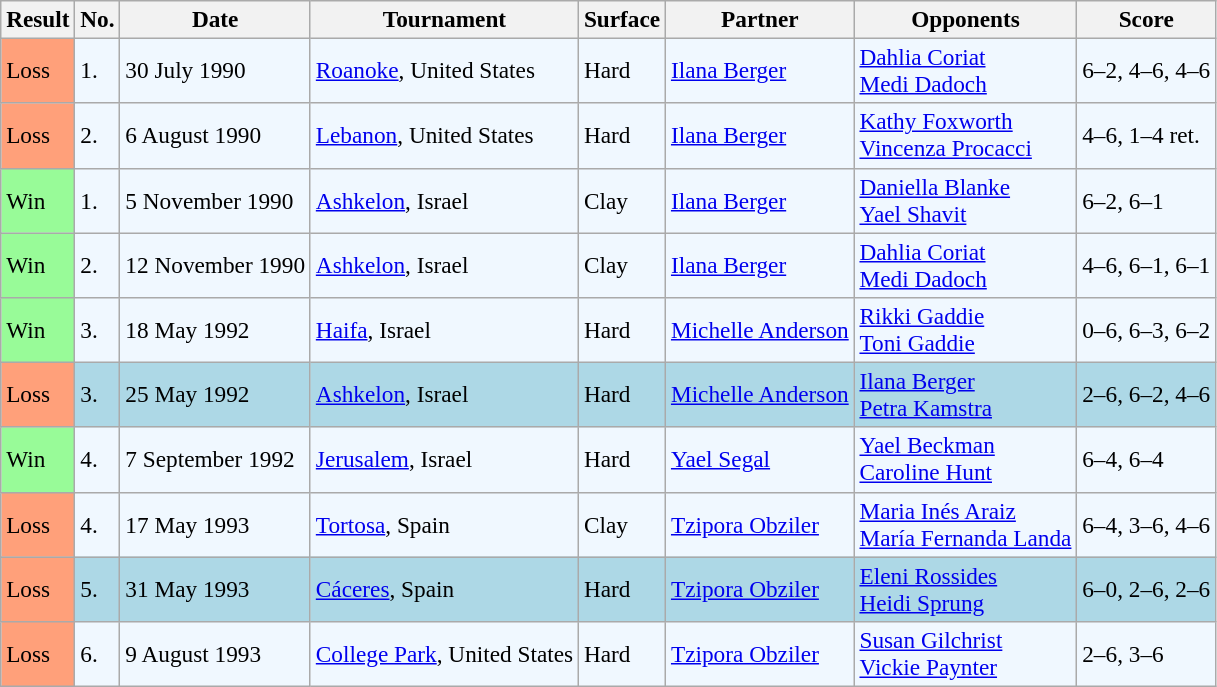<table class="sortable wikitable" style="font-size:97%;">
<tr>
<th>Result</th>
<th>No.</th>
<th>Date</th>
<th>Tournament</th>
<th>Surface</th>
<th>Partner</th>
<th>Opponents</th>
<th>Score</th>
</tr>
<tr style="background:#f0f8ff;">
<td style="background:#ffa07a;">Loss</td>
<td>1.</td>
<td>30 July 1990</td>
<td><a href='#'>Roanoke</a>, United States</td>
<td>Hard</td>
<td> <a href='#'>Ilana Berger</a></td>
<td> <a href='#'>Dahlia Coriat</a> <br>  <a href='#'>Medi Dadoch</a></td>
<td>6–2, 4–6, 4–6</td>
</tr>
<tr style="background:#f0f8ff;">
<td style="background:#ffa07a;">Loss</td>
<td>2.</td>
<td>6 August 1990</td>
<td><a href='#'>Lebanon</a>, United States</td>
<td>Hard</td>
<td> <a href='#'>Ilana Berger</a></td>
<td> <a href='#'>Kathy Foxworth</a> <br>  <a href='#'>Vincenza Procacci</a></td>
<td>4–6, 1–4 ret.</td>
</tr>
<tr style="background:#f0f8ff;">
<td style="background:#98fb98;">Win</td>
<td>1.</td>
<td>5 November 1990</td>
<td><a href='#'>Ashkelon</a>, Israel</td>
<td>Clay</td>
<td> <a href='#'>Ilana Berger</a></td>
<td> <a href='#'>Daniella Blanke</a> <br>  <a href='#'>Yael Shavit</a></td>
<td>6–2, 6–1</td>
</tr>
<tr style="background:#f0f8ff;">
<td style="background:#98fb98;">Win</td>
<td>2.</td>
<td>12 November 1990</td>
<td><a href='#'>Ashkelon</a>, Israel</td>
<td>Clay</td>
<td> <a href='#'>Ilana Berger</a></td>
<td> <a href='#'>Dahlia Coriat</a>  <br>  <a href='#'>Medi Dadoch</a></td>
<td>4–6, 6–1, 6–1</td>
</tr>
<tr style="background:#f0f8ff;">
<td style="background:#98fb98;">Win</td>
<td>3.</td>
<td>18 May 1992</td>
<td><a href='#'>Haifa</a>, Israel</td>
<td>Hard</td>
<td> <a href='#'>Michelle Anderson</a></td>
<td> <a href='#'>Rikki Gaddie</a> <br>  <a href='#'>Toni Gaddie</a></td>
<td>0–6, 6–3, 6–2</td>
</tr>
<tr style="background:lightblue;">
<td style="background:#ffa07a;">Loss</td>
<td>3.</td>
<td>25 May 1992</td>
<td><a href='#'>Ashkelon</a>, Israel</td>
<td>Hard</td>
<td> <a href='#'>Michelle Anderson</a></td>
<td> <a href='#'>Ilana Berger</a> <br>  <a href='#'>Petra Kamstra</a></td>
<td>2–6, 6–2, 4–6</td>
</tr>
<tr style="background:#f0f8ff;">
<td style="background:#98fb98;">Win</td>
<td>4.</td>
<td>7 September 1992</td>
<td><a href='#'>Jerusalem</a>, Israel</td>
<td>Hard</td>
<td> <a href='#'>Yael Segal</a></td>
<td> <a href='#'>Yael Beckman</a> <br>  <a href='#'>Caroline Hunt</a></td>
<td>6–4, 6–4</td>
</tr>
<tr style="background:#f0f8ff;">
<td style="background:#ffa07a;">Loss</td>
<td>4.</td>
<td>17 May 1993</td>
<td><a href='#'>Tortosa</a>, Spain</td>
<td>Clay</td>
<td> <a href='#'>Tzipora Obziler</a></td>
<td> <a href='#'>Maria Inés Araiz</a> <br>  <a href='#'>María Fernanda Landa</a></td>
<td>6–4, 3–6, 4–6</td>
</tr>
<tr style="background:lightblue;">
<td style="background:#ffa07a;">Loss</td>
<td>5.</td>
<td>31 May 1993</td>
<td><a href='#'>Cáceres</a>, Spain</td>
<td>Hard</td>
<td> <a href='#'>Tzipora Obziler</a></td>
<td> <a href='#'>Eleni Rossides</a> <br>  <a href='#'>Heidi Sprung</a></td>
<td>6–0, 2–6, 2–6</td>
</tr>
<tr style="background:#f0f8ff;">
<td style="background:#ffa07a;">Loss</td>
<td>6.</td>
<td>9 August 1993</td>
<td><a href='#'>College Park</a>, United States</td>
<td>Hard</td>
<td> <a href='#'>Tzipora Obziler</a></td>
<td> <a href='#'>Susan Gilchrist</a> <br>  <a href='#'>Vickie Paynter</a></td>
<td>2–6, 3–6</td>
</tr>
</table>
